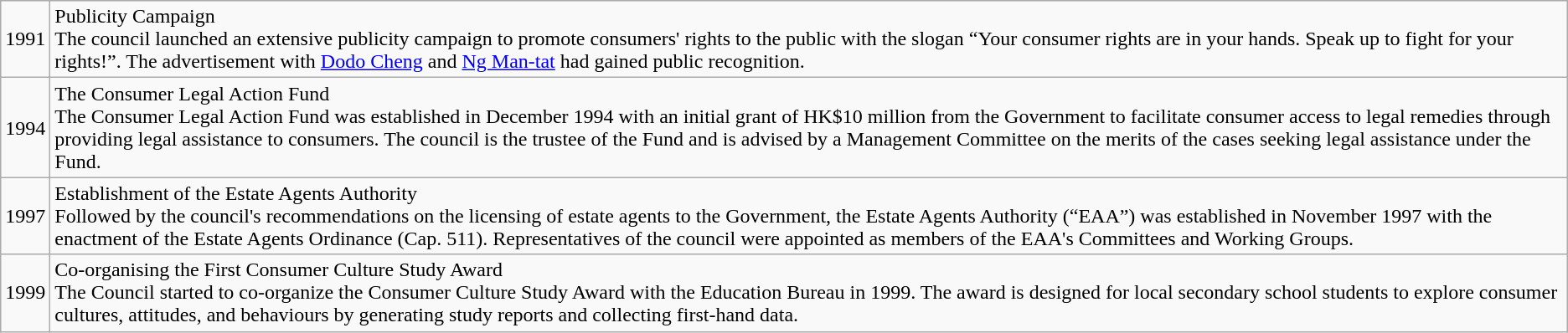<table class="wikitable">
<tr>
<td>1991</td>
<td>Publicity Campaign<br>The council launched an extensive publicity campaign to promote consumers' rights to the public with the slogan “Your consumer rights are in your hands. Speak up to fight for your rights!”. The advertisement with <a href='#'>Dodo Cheng</a> and <a href='#'>Ng Man-tat</a> had gained public recognition.</td>
</tr>
<tr>
<td>1994</td>
<td>The Consumer Legal Action Fund<br>The Consumer Legal Action Fund was established in December 1994 with an initial grant of HK$10 million from the Government to facilitate consumer access to legal remedies through providing legal assistance to consumers. The council is the trustee of the Fund and is advised by a Management Committee on the merits of the cases seeking legal assistance under the Fund.</td>
</tr>
<tr>
<td>1997</td>
<td>Establishment of the Estate Agents Authority<br>Followed by the council's recommendations on the licensing of estate agents to the Government, the Estate Agents Authority (“EAA”) was established in November 1997 with the enactment of the Estate Agents Ordinance (Cap. 511). Representatives of the council were appointed as members of the EAA's Committees and Working Groups.</td>
</tr>
<tr>
<td>1999</td>
<td>Co-organising the First Consumer Culture Study Award<br>The Council started to co-organize the Consumer Culture Study Award with the Education Bureau in 1999. The award is designed for local secondary school students to explore consumer cultures, attitudes, and behaviours by generating study reports and collecting first-hand data.</td>
</tr>
</table>
